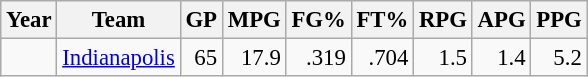<table class="wikitable sortable" style="font-size:95%; text-align:right;">
<tr>
<th>Year</th>
<th>Team</th>
<th>GP</th>
<th>MPG</th>
<th>FG%</th>
<th>FT%</th>
<th>RPG</th>
<th>APG</th>
<th>PPG</th>
</tr>
<tr>
<td style="text-align:left;"></td>
<td style="text-align:left;"><a href='#'>Indianapolis</a></td>
<td>65</td>
<td>17.9</td>
<td>.319</td>
<td>.704</td>
<td>1.5</td>
<td>1.4</td>
<td>5.2</td>
</tr>
</table>
